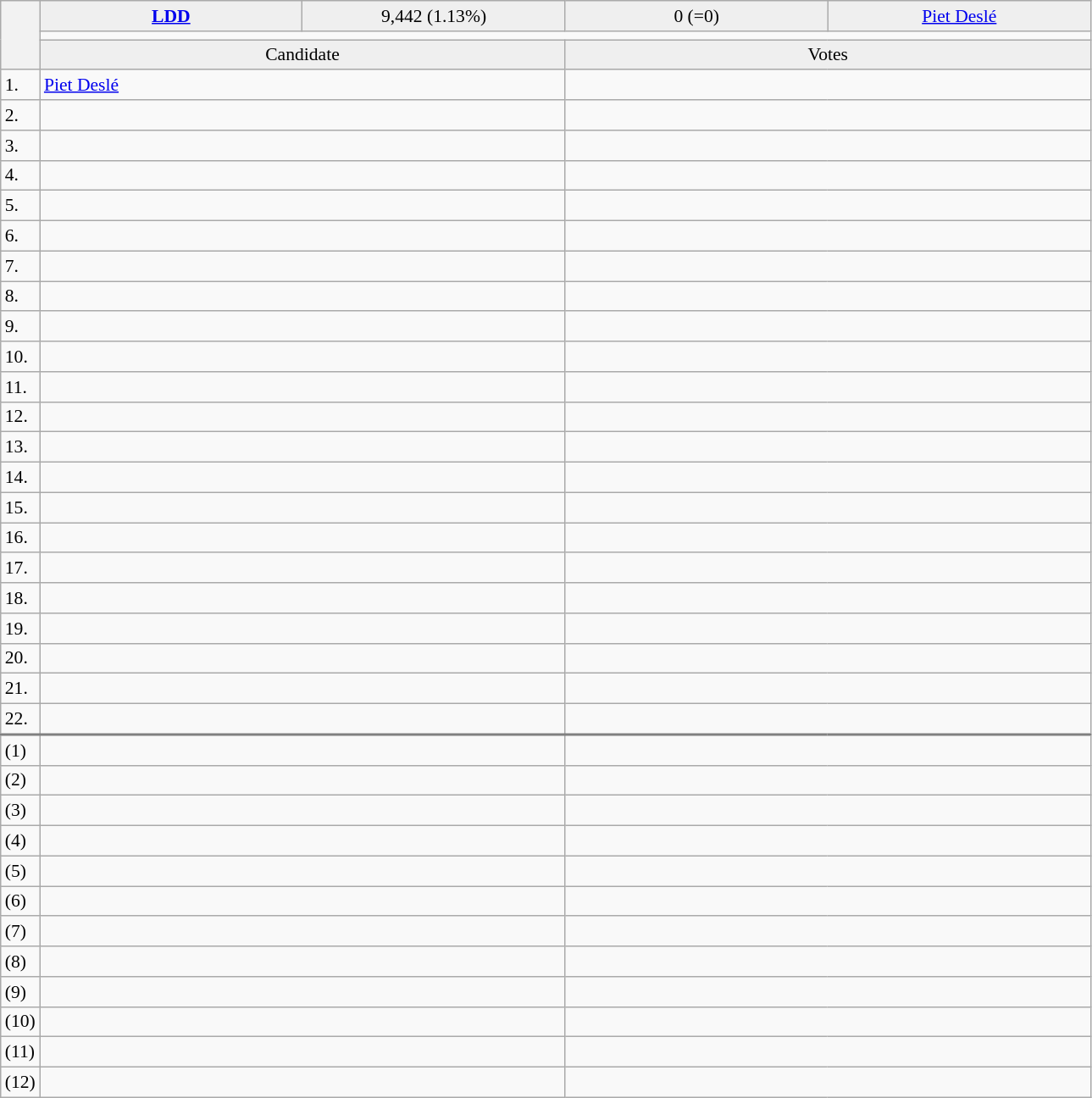<table class="wikitable collapsible collapsed" style=text-align:left;font-size:90%>
<tr>
<th rowspan=3></th>
<td bgcolor=efefef width=200 align=center><strong> <a href='#'>LDD</a></strong></td>
<td bgcolor=efefef width=200 align=center>9,442 (1.13%)</td>
<td bgcolor=efefef width=200 align=center>0 (=0)</td>
<td bgcolor=efefef width=200 align=center><a href='#'>Piet Deslé</a></td>
</tr>
<tr>
<td colspan=4 bgcolor=></td>
</tr>
<tr>
<td bgcolor=efefef align=center colspan=2>Candidate</td>
<td bgcolor=efefef align=center colspan=2>Votes</td>
</tr>
<tr>
<td>1.</td>
<td colspan=2><a href='#'>Piet Deslé</a></td>
<td colspan=2></td>
</tr>
<tr>
<td>2.</td>
<td colspan=2></td>
<td colspan=2></td>
</tr>
<tr>
<td>3.</td>
<td colspan=2></td>
<td colspan=2></td>
</tr>
<tr>
<td>4.</td>
<td colspan=2></td>
<td colspan=2></td>
</tr>
<tr>
<td>5.</td>
<td colspan=2></td>
<td colspan=2></td>
</tr>
<tr>
<td>6.</td>
<td colspan=2></td>
<td colspan=2></td>
</tr>
<tr>
<td>7.</td>
<td colspan=2></td>
<td colspan=2></td>
</tr>
<tr>
<td>8.</td>
<td colspan=2></td>
<td colspan=2></td>
</tr>
<tr>
<td>9.</td>
<td colspan=2></td>
<td colspan=2></td>
</tr>
<tr>
<td>10.</td>
<td colspan=2></td>
<td colspan=2></td>
</tr>
<tr>
<td>11.</td>
<td colspan=2></td>
<td colspan=2></td>
</tr>
<tr>
<td>12.</td>
<td colspan=2></td>
<td colspan=2></td>
</tr>
<tr>
<td>13.</td>
<td colspan=2></td>
<td colspan=2></td>
</tr>
<tr>
<td>14.</td>
<td colspan=2></td>
<td colspan=2></td>
</tr>
<tr>
<td>15.</td>
<td colspan=2></td>
<td colspan=2></td>
</tr>
<tr>
<td>16.</td>
<td colspan=2></td>
<td colspan=2></td>
</tr>
<tr>
<td>17.</td>
<td colspan=2></td>
<td colspan=2></td>
</tr>
<tr>
<td>18.</td>
<td colspan=2></td>
<td colspan=2></td>
</tr>
<tr>
<td>19.</td>
<td colspan=2></td>
<td colspan=2></td>
</tr>
<tr>
<td>20.</td>
<td colspan=2></td>
<td colspan=2></td>
</tr>
<tr>
<td>21.</td>
<td colspan=2></td>
<td colspan=2></td>
</tr>
<tr>
<td>22.</td>
<td colspan=2></td>
<td colspan=2></td>
</tr>
<tr style="border-top:2px solid gray;">
<td>(1)</td>
<td colspan=2></td>
<td colspan=2></td>
</tr>
<tr>
<td>(2)</td>
<td colspan=2></td>
<td colspan=2></td>
</tr>
<tr>
<td>(3)</td>
<td colspan=2></td>
<td colspan=2></td>
</tr>
<tr>
<td>(4)</td>
<td colspan=2></td>
<td colspan=2></td>
</tr>
<tr>
<td>(5)</td>
<td colspan=2></td>
<td colspan=2></td>
</tr>
<tr>
<td>(6)</td>
<td colspan=2></td>
<td colspan=2></td>
</tr>
<tr>
<td>(7)</td>
<td colspan=2></td>
<td colspan=2></td>
</tr>
<tr>
<td>(8)</td>
<td colspan=2></td>
<td colspan=2></td>
</tr>
<tr>
<td>(9)</td>
<td colspan=2></td>
<td colspan=2></td>
</tr>
<tr>
<td>(10)</td>
<td colspan=2></td>
<td colspan=2></td>
</tr>
<tr>
<td>(11)</td>
<td colspan=2></td>
<td colspan=2></td>
</tr>
<tr>
<td>(12)</td>
<td colspan=2></td>
<td colspan=2></td>
</tr>
</table>
